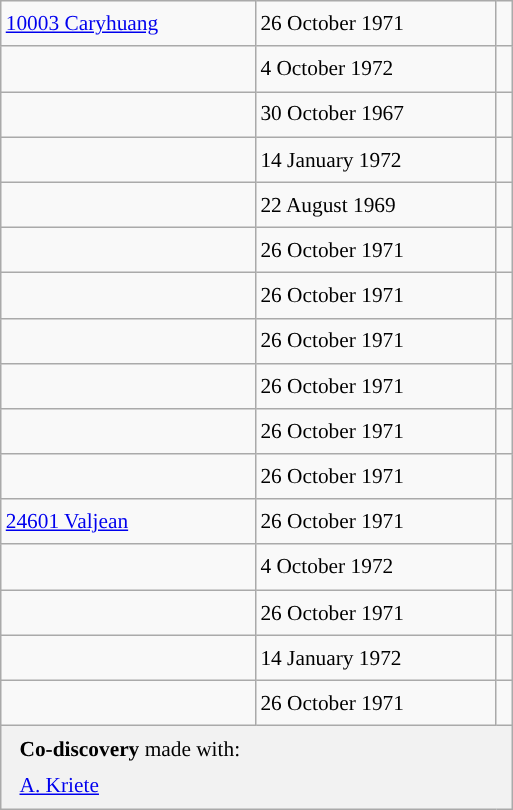<table class="wikitable" style="font-size: 89%; float: left; width: 24em; margin-right: 1em; line-height: 1.65em !important;">
<tr>
<td><a href='#'>10003 Caryhuang</a></td>
<td>26 October 1971</td>
<td></td>
</tr>
<tr>
<td></td>
<td>4 October 1972</td>
<td></td>
</tr>
<tr>
<td></td>
<td>30 October 1967</td>
<td></td>
</tr>
<tr>
<td></td>
<td>14 January 1972</td>
<td></td>
</tr>
<tr>
<td></td>
<td>22 August 1969</td>
<td></td>
</tr>
<tr>
<td></td>
<td>26 October 1971</td>
<td></td>
</tr>
<tr>
<td></td>
<td>26 October 1971</td>
<td></td>
</tr>
<tr>
<td></td>
<td>26 October 1971</td>
<td></td>
</tr>
<tr>
<td></td>
<td>26 October 1971</td>
<td></td>
</tr>
<tr>
<td></td>
<td>26 October 1971</td>
<td></td>
</tr>
<tr>
<td></td>
<td>26 October 1971</td>
<td></td>
</tr>
<tr>
<td><a href='#'>24601 Valjean</a></td>
<td>26 October 1971</td>
<td></td>
</tr>
<tr>
<td></td>
<td>4 October 1972</td>
<td></td>
</tr>
<tr>
<td></td>
<td>26 October 1971</td>
<td></td>
</tr>
<tr>
<td></td>
<td>14 January 1972</td>
<td></td>
</tr>
<tr>
<td></td>
<td>26 October 1971</td>
<td></td>
</tr>
<tr>
<th colspan=3 style="font-weight: normal; text-align: left; padding: 4px 12px;"><strong>Co-discovery</strong> made with:<br> <a href='#'>A. Kriete</a></th>
</tr>
</table>
